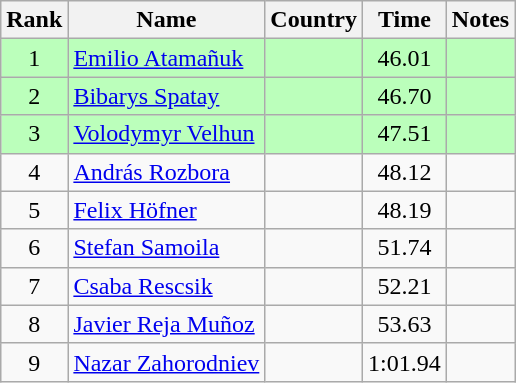<table class="wikitable" style="text-align:center">
<tr>
<th>Rank</th>
<th>Name</th>
<th>Country</th>
<th>Time</th>
<th>Notes</th>
</tr>
<tr bgcolor=bbffbb>
<td>1</td>
<td align="left"><a href='#'>Emilio Atamañuk</a></td>
<td align="left"></td>
<td>46.01</td>
<td></td>
</tr>
<tr bgcolor=bbffbb>
<td>2</td>
<td align="left"><a href='#'>Bibarys Spatay</a></td>
<td align="left"></td>
<td>46.70</td>
<td></td>
</tr>
<tr bgcolor=bbffbb>
<td>3</td>
<td align="left"><a href='#'>Volodymyr Velhun</a></td>
<td align="left"></td>
<td>47.51</td>
<td></td>
</tr>
<tr>
<td>4</td>
<td align="left"><a href='#'>András Rozbora</a></td>
<td align="left"></td>
<td>48.12</td>
<td></td>
</tr>
<tr>
<td>5</td>
<td align="left"><a href='#'>Felix Höfner</a></td>
<td align="left"></td>
<td>48.19</td>
<td></td>
</tr>
<tr>
<td>6</td>
<td align="left"><a href='#'>Stefan Samoila</a></td>
<td align="left"></td>
<td>51.74</td>
<td></td>
</tr>
<tr>
<td>7</td>
<td align="left"><a href='#'>Csaba Rescsik</a></td>
<td align="left"></td>
<td>52.21</td>
<td></td>
</tr>
<tr>
<td>8</td>
<td align="left"><a href='#'>Javier Reja Muñoz</a></td>
<td align="left"></td>
<td>53.63</td>
<td></td>
</tr>
<tr>
<td>9</td>
<td align="left"><a href='#'>Nazar Zahorodniev</a></td>
<td align="left"></td>
<td>1:01.94</td>
<td></td>
</tr>
</table>
